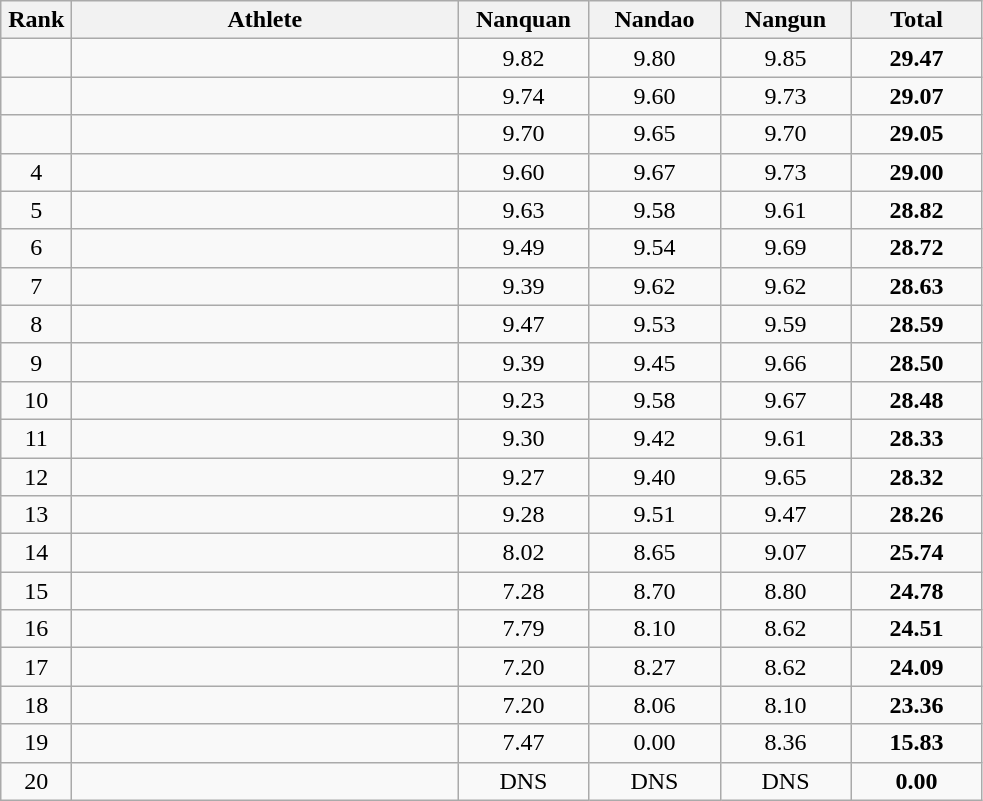<table class=wikitable style="text-align:center">
<tr>
<th width=40>Rank</th>
<th width=250>Athlete</th>
<th width=80>Nanquan</th>
<th width=80>Nandao</th>
<th width=80>Nangun</th>
<th width=80>Total</th>
</tr>
<tr>
<td></td>
<td align=left></td>
<td>9.82</td>
<td>9.80</td>
<td>9.85</td>
<td><strong>29.47</strong></td>
</tr>
<tr>
<td></td>
<td align=left></td>
<td>9.74</td>
<td>9.60</td>
<td>9.73</td>
<td><strong>29.07</strong></td>
</tr>
<tr>
<td></td>
<td align=left></td>
<td>9.70</td>
<td>9.65</td>
<td>9.70</td>
<td><strong>29.05</strong></td>
</tr>
<tr>
<td>4</td>
<td align=left></td>
<td>9.60</td>
<td>9.67</td>
<td>9.73</td>
<td><strong>29.00</strong></td>
</tr>
<tr>
<td>5</td>
<td align=left></td>
<td>9.63</td>
<td>9.58</td>
<td>9.61</td>
<td><strong>28.82</strong></td>
</tr>
<tr>
<td>6</td>
<td align=left></td>
<td>9.49</td>
<td>9.54</td>
<td>9.69</td>
<td><strong>28.72</strong></td>
</tr>
<tr>
<td>7</td>
<td align=left></td>
<td>9.39</td>
<td>9.62</td>
<td>9.62</td>
<td><strong>28.63</strong></td>
</tr>
<tr>
<td>8</td>
<td align=left></td>
<td>9.47</td>
<td>9.53</td>
<td>9.59</td>
<td><strong>28.59</strong></td>
</tr>
<tr>
<td>9</td>
<td align=left></td>
<td>9.39</td>
<td>9.45</td>
<td>9.66</td>
<td><strong>28.50</strong></td>
</tr>
<tr>
<td>10</td>
<td align=left></td>
<td>9.23</td>
<td>9.58</td>
<td>9.67</td>
<td><strong>28.48</strong></td>
</tr>
<tr>
<td>11</td>
<td align=left></td>
<td>9.30</td>
<td>9.42</td>
<td>9.61</td>
<td><strong>28.33</strong></td>
</tr>
<tr>
<td>12</td>
<td align=left></td>
<td>9.27</td>
<td>9.40</td>
<td>9.65</td>
<td><strong>28.32</strong></td>
</tr>
<tr>
<td>13</td>
<td align=left></td>
<td>9.28</td>
<td>9.51</td>
<td>9.47</td>
<td><strong>28.26</strong></td>
</tr>
<tr>
<td>14</td>
<td align=left></td>
<td>8.02</td>
<td>8.65</td>
<td>9.07</td>
<td><strong>25.74</strong></td>
</tr>
<tr>
<td>15</td>
<td align=left></td>
<td>7.28</td>
<td>8.70</td>
<td>8.80</td>
<td><strong>24.78</strong></td>
</tr>
<tr>
<td>16</td>
<td align=left></td>
<td>7.79</td>
<td>8.10</td>
<td>8.62</td>
<td><strong>24.51</strong></td>
</tr>
<tr>
<td>17</td>
<td align=left></td>
<td>7.20</td>
<td>8.27</td>
<td>8.62</td>
<td><strong>24.09</strong></td>
</tr>
<tr>
<td>18</td>
<td align=left></td>
<td>7.20</td>
<td>8.06</td>
<td>8.10</td>
<td><strong>23.36</strong></td>
</tr>
<tr>
<td>19</td>
<td align=left></td>
<td>7.47</td>
<td>0.00</td>
<td>8.36</td>
<td><strong>15.83</strong></td>
</tr>
<tr>
<td>20</td>
<td align=left></td>
<td>DNS</td>
<td>DNS</td>
<td>DNS</td>
<td><strong>0.00</strong></td>
</tr>
</table>
